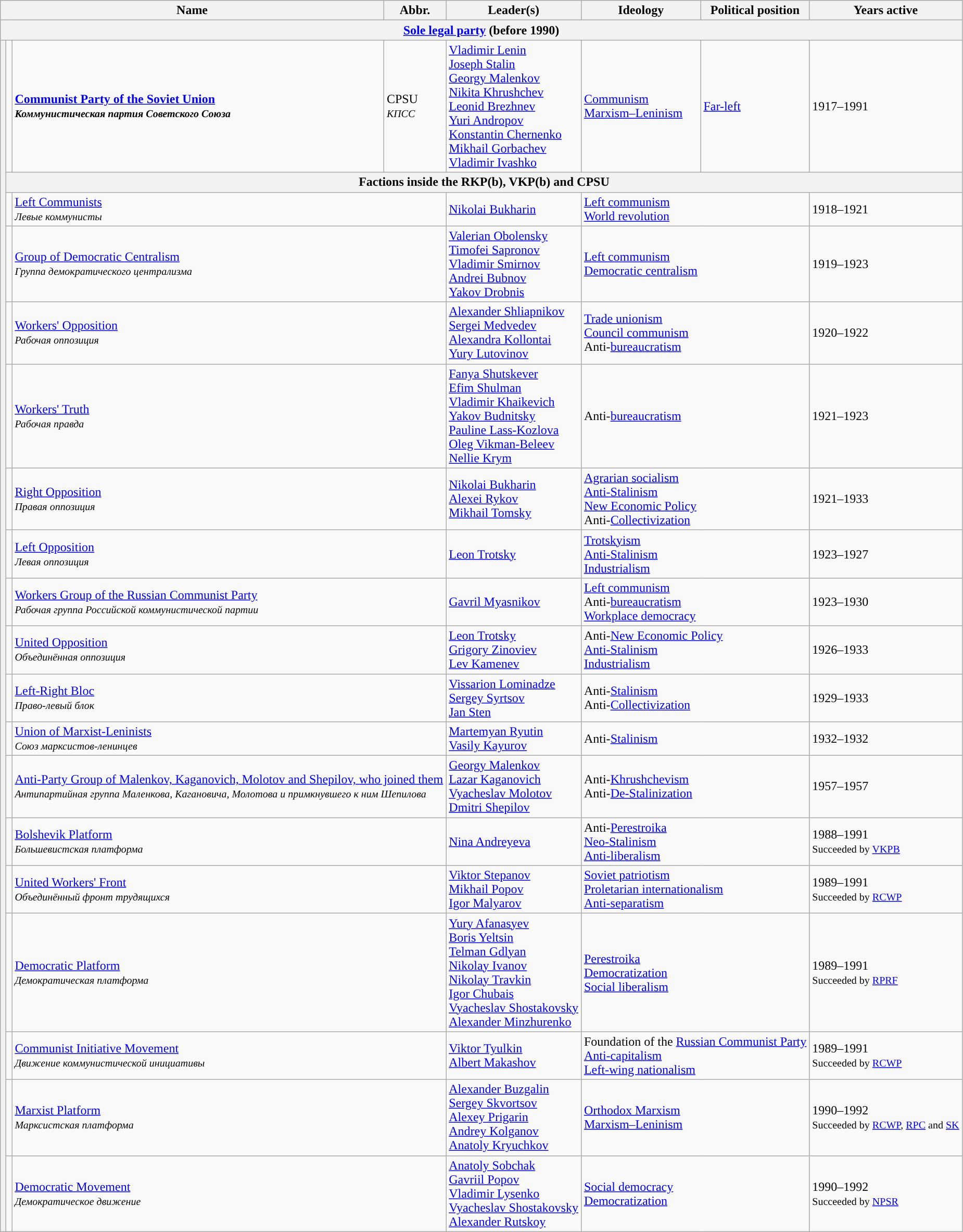<table class="wikitable sortable">
<tr>
<th colspan=3>Name</th>
<th>Abbr.</th>
<th>Leader(s)</th>
<th>Ideology</th>
<th>Political position</th>
<th>Years active</th>
</tr>
<tr>
<th colspan=8><a href='#'>Sole legal party</a> (before 1990)</th>
</tr>
<tr>
<th rowspan=28 style="background:"></th>
<td></td>
<td><strong><a href='#'>Communist Party of the Soviet Union</a><br><small><em>Коммунистическая партия Советского Союза</em></small></strong></td>
<td>CPSU<br><small><em>КПСС</em></small></td>
<td><a href='#'>Vladimir Lenin</a><br><a href='#'>Joseph Stalin</a><br><a href='#'>Georgy Malenkov</a><br><a href='#'>Nikita Khrushchev</a><br><a href='#'>Leonid Brezhnev</a><br><a href='#'>Yuri Andropov</a><br><a href='#'>Konstantin Chernenko</a><br><a href='#'>Mikhail Gorbachev</a><br><a href='#'>Vladimir Ivashko</a></td>
<td><a href='#'>Communism</a><br><a href='#'>Marxism–Leninism</a></td>
<td><a href='#'>Far-left</a></td>
<td>1917–1991</td>
</tr>
<tr>
<th colspan=7>Factions inside the RKP(b), VKP(b) and CPSU</th>
</tr>
<tr>
<td></td>
<td colspan=2><a href='#'>Left Communists</a><br><small><em>Левые коммунисты</em></small></td>
<td><a href='#'>Nikolai Bukharin</a></td>
<td colspan=2><a href='#'>Left communism</a><br><a href='#'>World revolution</a></td>
<td>1918–1921</td>
</tr>
<tr>
<td></td>
<td colspan=2><a href='#'>Group of Democratic Centralism</a><br><small><em>Группа демократического централизма</em></small></td>
<td><a href='#'>Valerian Obolensky</a><br><a href='#'>Timofei Sapronov</a><br><a href='#'>Vladimir Smirnov</a><br><a href='#'>Andrei Bubnov</a><br><a href='#'>Yakov Drobnis</a></td>
<td colspan=2><a href='#'>Left communism</a><br><a href='#'>Democratic centralism</a></td>
<td>1919–1923</td>
</tr>
<tr>
<td></td>
<td colspan=2><a href='#'>Workers' Opposition</a><br><small><em>Рабочая оппозиция</em></small></td>
<td><a href='#'>Alexander Shliapnikov</a><br><a href='#'>Sergei Medvedev</a><br><a href='#'>Alexandra Kollontai</a><br><a href='#'>Yury Lutovinov</a></td>
<td colspan=2><a href='#'>Trade unionism</a><br><a href='#'>Council communism</a><br>Anti-<a href='#'>bureaucratism</a></td>
<td>1920–1922</td>
</tr>
<tr>
<td></td>
<td colspan=2><a href='#'>Workers' Truth</a><br><small><em>Рабочая правда</em></small></td>
<td><a href='#'>Fanya Shutskever</a><br><a href='#'>Efim Shulman</a><br><a href='#'>Vladimir Khaikevich</a><br><a href='#'>Yakov Budnitsky</a><br><a href='#'>Pauline Lass-Kozlova</a><br><a href='#'>Oleg Vikman-Beleev</a><br><a href='#'>Nellie Krym</a></td>
<td colspan=2>Anti-<a href='#'>bureaucratism</a></td>
<td>1921–1923</td>
</tr>
<tr>
<td></td>
<td colspan=2><a href='#'>Right Opposition</a><br><small><em>Правая оппозиция</em></small></td>
<td><a href='#'>Nikolai Bukharin</a><br><a href='#'>Alexei Rykov</a><br><a href='#'>Mikhail Tomsky</a></td>
<td colspan=2><a href='#'>Agrarian socialism</a><br><a href='#'>Anti-Stalinism</a><br><a href='#'>New Economic Policy</a><br>Anti-<a href='#'>Collectivization</a></td>
<td>1921–1933</td>
</tr>
<tr>
<td></td>
<td colspan=2><a href='#'>Left Opposition</a><br><small><em>Левая оппозиция</em></small></td>
<td><a href='#'>Leon Trotsky</a></td>
<td colspan=2><a href='#'>Trotskyism</a><br><a href='#'>Anti-Stalinism</a><br><a href='#'>Industrialism</a></td>
<td>1923–1927</td>
</tr>
<tr>
<td></td>
<td colspan=2><a href='#'>Workers Group of the Russian Communist Party</a><br><small><em>Рабочая группа Российской коммунистической партии</em></small></td>
<td><a href='#'>Gavril Myasnikov</a></td>
<td colspan=2><a href='#'>Left communism</a><br>Anti-<a href='#'>bureaucratism</a><br><a href='#'>Workplace democracy</a></td>
<td>1923–1930</td>
</tr>
<tr>
<td></td>
<td colspan=2><a href='#'>United Opposition</a><br><small><em>Объединённая оппозиция</em></small></td>
<td><a href='#'>Leon Trotsky</a><br><a href='#'>Grigory Zinoviev</a><br><a href='#'>Lev Kamenev</a></td>
<td colspan=2>Anti-<a href='#'>New Economic Policy</a><br><a href='#'>Anti-Stalinism</a><br><a href='#'>Industrialism</a></td>
<td>1926–1933</td>
</tr>
<tr>
<td></td>
<td colspan=2><a href='#'>Left-Right Bloc</a><br><small><em>Право-левый блок</em></small></td>
<td><a href='#'>Vissarion Lominadze</a><br><a href='#'>Sergey Syrtsov</a><br><a href='#'>Jan Sten</a></td>
<td colspan=2>Anti-<a href='#'>Stalinism</a><br>Anti-<a href='#'>Collectivization</a></td>
<td>1929–1933</td>
</tr>
<tr>
<td></td>
<td colspan=2><a href='#'>Union of Marxist-Leninists</a><br><small><em>Союз марксистов-ленинцев</em></small></td>
<td><a href='#'>Martemyan Ryutin</a><br><a href='#'>Vasily Kayurov</a></td>
<td colspan=2>Anti-<a href='#'>Stalinism</a></td>
<td>1932–1932</td>
</tr>
<tr>
<td></td>
<td colspan=2><a href='#'>Anti-Party Group of Malenkov, Kaganovich, Molotov and Shepilov, who joined them</a><br><small><em>Антипартийная группа Маленкова, Кагановича, Молотова и примкнувшего к ним Шепилова</em></small></td>
<td><a href='#'>Georgy Malenkov</a><br><a href='#'>Lazar Kaganovich</a><br><a href='#'>Vyacheslav Molotov</a><br><a href='#'>Dmitri Shepilov</a></td>
<td colspan=2>Anti-<a href='#'>Khrushchevism</a><br>Anti-<a href='#'>De-Stalinization</a></td>
<td>1957–1957</td>
</tr>
<tr>
<td></td>
<td colspan=2><a href='#'>Bolshevik Platform</a><br><small><em>Большевистская платформа</em></small></td>
<td><a href='#'>Nina Andreyeva</a></td>
<td colspan=2>Anti-<a href='#'>Perestroika</a><br><a href='#'>Neo-Stalinism</a><br><a href='#'>Anti-liberalism</a></td>
<td>1988–1991<br><small>Succeeded by <a href='#'>VKPB</a></small></td>
</tr>
<tr>
<td></td>
<td colspan=2><a href='#'>United Workers' Front</a><br><small><em>Объединённый фронт трудящихся</em></small></td>
<td><a href='#'>Viktor Stepanov</a><br><a href='#'>Mikhail Popov</a><br><a href='#'>Igor Malyarov</a></td>
<td colspan=2><a href='#'>Soviet patriotism</a><br><a href='#'>Proletarian internationalism</a><br><a href='#'>Anti-separatism</a></td>
<td>1989–1991<br><small>Succeeded by <a href='#'>RCWP</a></small></td>
</tr>
<tr>
<td></td>
<td colspan=2><a href='#'>Democratic Platform</a><br><small><em>Демократическая платформа</em></small></td>
<td><a href='#'>Yury Afanasyev</a><br><a href='#'>Boris Yeltsin</a><br><a href='#'>Telman Gdlyan</a><br><a href='#'>Nikolay Ivanov</a><br><a href='#'>Nikolay Travkin</a><br><a href='#'>Igor Chubais</a><br><a href='#'>Vyacheslav Shostakovsky</a><br><a href='#'>Alexander Minzhurenko</a></td>
<td colspan=2><a href='#'>Perestroika</a><br><a href='#'>Democratization</a><br><a href='#'>Social liberalism</a></td>
<td>1989–1991<br><small>Succeeded by <a href='#'>RPRF</a></small></td>
</tr>
<tr>
<td></td>
<td colspan=2><a href='#'>Communist Initiative Movement</a><br><small><em>Движение коммунистической инициативы</em></small></td>
<td><a href='#'>Viktor Tyulkin</a><br><a href='#'>Albert Makashov</a></td>
<td colspan=2>Foundation of the <a href='#'>Russian Communist Party</a><br><a href='#'>Anti-capitalism</a><br><a href='#'>Left-wing nationalism</a></td>
<td>1989–1991<br><small>Succeeded by <a href='#'>RCWP</a></small></td>
</tr>
<tr>
<td></td>
<td colspan=2><a href='#'>Marxist Platform</a><br><small><em>Марксистская платформа</em></small></td>
<td><a href='#'>Alexander Buzgalin</a><br><a href='#'>Sergey Skvortsov</a><br><a href='#'>Alexey Prigarin</a><br><a href='#'>Andrey Kolganov</a><br><a href='#'>Anatoly Kryuchkov</a></td>
<td colspan=2><a href='#'>Orthodox Marxism</a><br><a href='#'>Marxism–Leninism</a></td>
<td>1990–1992<br><small>Succeeded by <a href='#'>RCWP</a>, <a href='#'>RPC</a> and <a href='#'>SK</a></small></td>
</tr>
<tr>
<td></td>
<td colspan=2><a href='#'>Democratic Movement</a><br><small><em>Демократическое движение</em></small></td>
<td><a href='#'>Anatoly Sobchak</a><br><a href='#'>Gavriil Popov</a><br><a href='#'>Vladimir Lysenko</a><br><a href='#'>Vyacheslav Shostakovsky</a><br><a href='#'>Alexander Rutskoy</a></td>
<td colspan=2><a href='#'>Social democracy</a><br><a href='#'>Democratization</a></td>
<td>1990–1992<br><small>Succeeded by <a href='#'>NPSR</a></small></td>
</tr>
</table>
